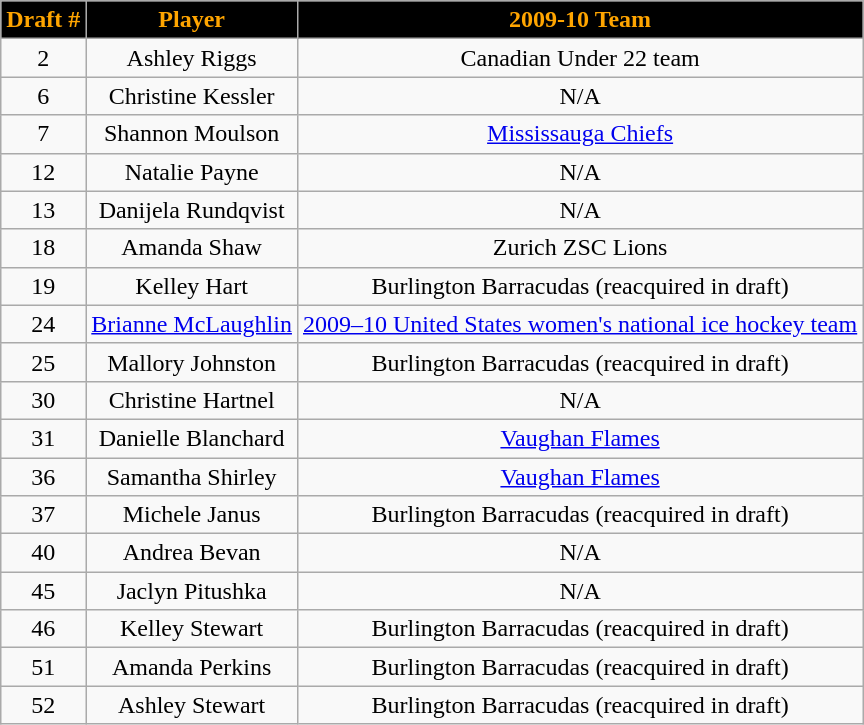<table class="wikitable" style="text-align:center; ">
<tr style="background:black; color:orange;">
<th style="background:black; color:orange;">Draft #</th>
<th style="background:black; color:orange;">Player</th>
<th style="background:black; color:orange;">2009-10 Team</th>
</tr>
<tr>
<td>2</td>
<td>Ashley Riggs</td>
<td>Canadian Under 22 team</td>
</tr>
<tr>
<td>6</td>
<td>Christine Kessler</td>
<td>N/A</td>
</tr>
<tr>
<td>7</td>
<td>Shannon Moulson</td>
<td><a href='#'>Mississauga Chiefs</a></td>
</tr>
<tr>
<td>12</td>
<td>Natalie Payne</td>
<td>N/A</td>
</tr>
<tr>
<td>13</td>
<td>Danijela Rundqvist</td>
<td>N/A</td>
</tr>
<tr>
<td>18</td>
<td>Amanda Shaw</td>
<td>Zurich ZSC Lions</td>
</tr>
<tr>
<td>19</td>
<td>Kelley Hart</td>
<td>Burlington Barracudas (reacquired in draft)</td>
</tr>
<tr>
<td>24</td>
<td><a href='#'>Brianne McLaughlin</a></td>
<td><a href='#'>2009–10 United States women's national ice hockey team</a></td>
</tr>
<tr>
<td>25</td>
<td>Mallory Johnston</td>
<td>Burlington Barracudas (reacquired in draft)</td>
</tr>
<tr>
<td>30</td>
<td>Christine Hartnel</td>
<td>N/A</td>
</tr>
<tr>
<td>31</td>
<td>Danielle Blanchard</td>
<td><a href='#'>Vaughan Flames</a></td>
</tr>
<tr>
<td>36</td>
<td>Samantha Shirley</td>
<td><a href='#'>Vaughan Flames</a></td>
</tr>
<tr>
<td>37</td>
<td>Michele Janus</td>
<td>Burlington Barracudas (reacquired in draft)</td>
</tr>
<tr>
<td>40</td>
<td>Andrea Bevan</td>
<td>N/A</td>
</tr>
<tr>
<td>45</td>
<td>Jaclyn Pitushka</td>
<td>N/A</td>
</tr>
<tr>
<td>46</td>
<td>Kelley Stewart</td>
<td>Burlington Barracudas (reacquired in draft)</td>
</tr>
<tr>
<td>51</td>
<td>Amanda Perkins</td>
<td>Burlington Barracudas (reacquired in draft)</td>
</tr>
<tr>
<td>52</td>
<td>Ashley Stewart</td>
<td>Burlington Barracudas (reacquired in draft)</td>
</tr>
</table>
